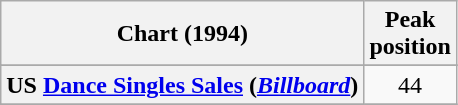<table class="wikitable sortable plainrowheaders" style="text-align:center">
<tr>
<th scope="col">Chart (1994)</th>
<th scope="col">Peak<br>position</th>
</tr>
<tr>
</tr>
<tr>
<th scope="row">US <a href='#'>Dance Singles Sales</a> (<em><a href='#'>Billboard</a></em>)</th>
<td>44</td>
</tr>
<tr>
</tr>
</table>
